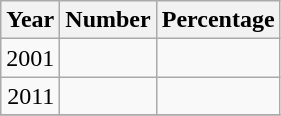<table class="wikitable sortable"  style="text-align: right;">
<tr>
<th>Year</th>
<th>Number</th>
<th>Percentage</th>
</tr>
<tr>
<td>2001</td>
<td></td>
<td></td>
</tr>
<tr>
<td>2011</td>
<td></td>
<td></td>
</tr>
<tr>
</tr>
</table>
